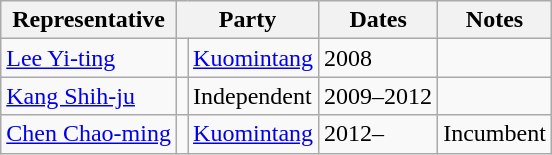<table class=wikitable>
<tr valign=bottom>
<th>Representative</th>
<th colspan="2">Party</th>
<th>Dates</th>
<th>Notes</th>
</tr>
<tr>
<td><a href='#'>Lee Yi-ting</a></td>
<td bgcolor=></td>
<td><a href='#'>Kuomintang</a></td>
<td>2008</td>
<td></td>
</tr>
<tr>
<td><a href='#'>Kang Shih-ju</a></td>
<td bgcolor=></td>
<td>Independent</td>
<td>2009–2012</td>
<td></td>
</tr>
<tr>
<td><a href='#'>Chen Chao-ming</a></td>
<td bgcolor=></td>
<td><a href='#'>Kuomintang</a></td>
<td>2012–</td>
<td>Incumbent</td>
</tr>
</table>
